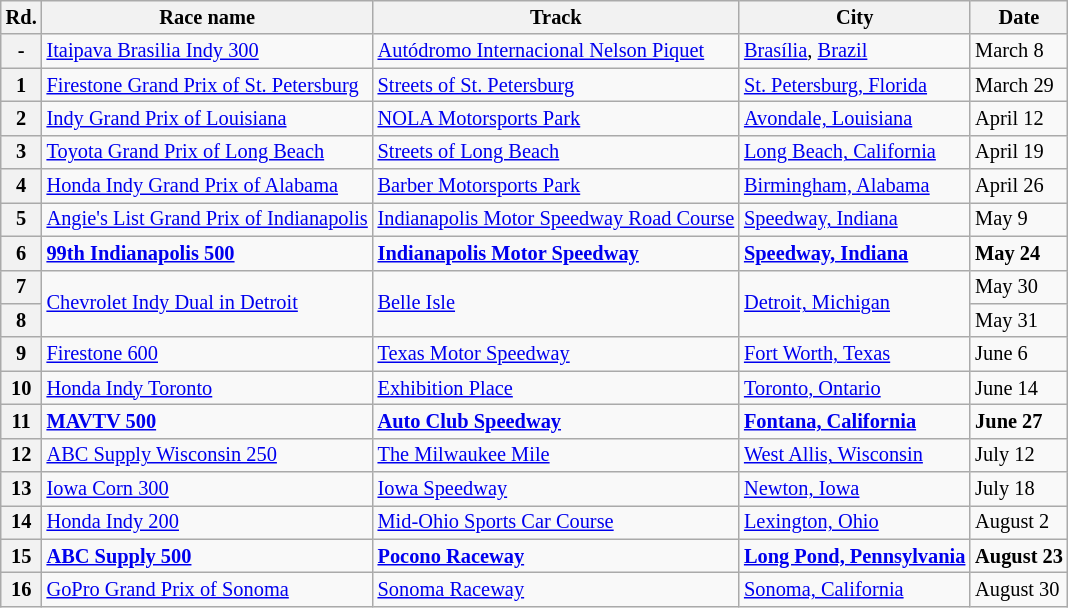<table class="wikitable" style="font-size: 85%">
<tr>
<th>Rd.</th>
<th>Race name</th>
<th>Track</th>
<th>City</th>
<th>Date</th>
</tr>
<tr>
<th>-</th>
<td><a href='#'>Itaipava Brasilia Indy 300</a></td>
<td> <a href='#'>Autódromo Internacional Nelson Piquet</a></td>
<td><a href='#'>Brasília</a>, <a href='#'>Brazil</a></td>
<td>March 8</td>
</tr>
<tr>
<th>1</th>
<td><a href='#'>Firestone Grand Prix of St. Petersburg</a></td>
<td> <a href='#'>Streets of St. Petersburg</a></td>
<td><a href='#'>St. Petersburg, Florida</a></td>
<td>March 29</td>
</tr>
<tr>
<th>2</th>
<td><a href='#'>Indy Grand Prix of Louisiana</a></td>
<td> <a href='#'>NOLA Motorsports Park</a></td>
<td><a href='#'>Avondale, Louisiana</a></td>
<td>April 12</td>
</tr>
<tr>
<th>3</th>
<td><a href='#'>Toyota Grand Prix of Long Beach</a></td>
<td> <a href='#'>Streets of Long Beach</a></td>
<td><a href='#'>Long Beach, California</a></td>
<td>April 19</td>
</tr>
<tr>
<th>4</th>
<td><a href='#'>Honda Indy Grand Prix of Alabama</a></td>
<td> <a href='#'>Barber Motorsports Park</a></td>
<td><a href='#'>Birmingham, Alabama</a></td>
<td>April 26</td>
</tr>
<tr>
<th>5</th>
<td><a href='#'>Angie's List Grand Prix of Indianapolis</a></td>
<td> <a href='#'>Indianapolis Motor Speedway Road Course</a></td>
<td><a href='#'>Speedway, Indiana</a></td>
<td>May 9</td>
</tr>
<tr>
<th>6</th>
<td><strong><a href='#'>99th Indianapolis 500</a></strong></td>
<td> <strong><a href='#'>Indianapolis Motor Speedway</a></strong></td>
<td><strong><a href='#'>Speedway, Indiana</a></strong></td>
<td><strong>May 24</strong></td>
</tr>
<tr>
<th>7</th>
<td rowspan="2"><a href='#'>Chevrolet Indy Dual in Detroit</a></td>
<td rowspan="2"> <a href='#'>Belle Isle</a></td>
<td rowspan="2"><a href='#'>Detroit, Michigan</a></td>
<td>May 30</td>
</tr>
<tr>
<th>8</th>
<td>May 31</td>
</tr>
<tr>
<th>9</th>
<td><a href='#'>Firestone 600</a></td>
<td> <a href='#'>Texas Motor Speedway</a></td>
<td><a href='#'>Fort Worth, Texas</a></td>
<td>June 6</td>
</tr>
<tr>
<th>10</th>
<td><a href='#'>Honda Indy Toronto</a></td>
<td> <a href='#'>Exhibition Place</a></td>
<td><a href='#'>Toronto, Ontario</a></td>
<td>June 14</td>
</tr>
<tr>
<th>11</th>
<td><strong><a href='#'>MAVTV 500</a></strong></td>
<td> <strong><a href='#'>Auto Club Speedway</a></strong></td>
<td><strong><a href='#'>Fontana, California</a></strong></td>
<td><strong>June 27</strong></td>
</tr>
<tr>
<th>12</th>
<td><a href='#'>ABC Supply Wisconsin 250</a></td>
<td> <a href='#'>The Milwaukee Mile</a></td>
<td><a href='#'>West Allis, Wisconsin</a></td>
<td>July 12</td>
</tr>
<tr>
<th>13</th>
<td><a href='#'>Iowa Corn 300</a></td>
<td> <a href='#'>Iowa Speedway</a></td>
<td><a href='#'>Newton, Iowa</a></td>
<td>July 18</td>
</tr>
<tr>
<th>14</th>
<td><a href='#'>Honda Indy 200</a></td>
<td> <a href='#'>Mid-Ohio Sports Car Course</a></td>
<td><a href='#'>Lexington, Ohio</a></td>
<td>August 2</td>
</tr>
<tr>
<th>15</th>
<td><strong><a href='#'>ABC Supply 500</a></strong></td>
<td> <strong><a href='#'>Pocono Raceway</a></strong></td>
<td><strong><a href='#'>Long Pond, Pennsylvania</a></strong></td>
<td><strong>August 23</strong></td>
</tr>
<tr>
<th>16</th>
<td><a href='#'>GoPro Grand Prix of Sonoma</a></td>
<td> <a href='#'>Sonoma Raceway</a></td>
<td><a href='#'>Sonoma, California</a></td>
<td>August 30</td>
</tr>
</table>
